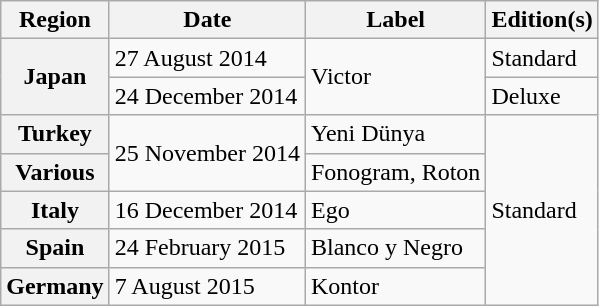<table class="wikitable plainrowheaders">
<tr>
<th>Region</th>
<th>Date</th>
<th>Label</th>
<th>Edition(s)</th>
</tr>
<tr>
<th scope="row" rowspan="2">Japan</th>
<td>27 August 2014</td>
<td rowspan="2">Victor</td>
<td>Standard</td>
</tr>
<tr>
<td>24 December 2014</td>
<td>Deluxe</td>
</tr>
<tr>
<th scope="row">Turkey</th>
<td rowspan="2">25 November 2014</td>
<td>Yeni Dünya</td>
<td rowspan="5">Standard</td>
</tr>
<tr>
<th scope="row">Various</th>
<td>Fonogram, Roton</td>
</tr>
<tr>
<th scope="row">Italy</th>
<td>16 December 2014</td>
<td>Ego</td>
</tr>
<tr>
<th scope="row">Spain</th>
<td>24 February 2015</td>
<td>Blanco y Negro</td>
</tr>
<tr>
<th scope="row">Germany</th>
<td>7 August 2015</td>
<td>Kontor</td>
</tr>
</table>
